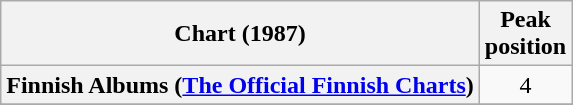<table class="wikitable sortable plainrowheaders">
<tr>
<th scope="col">Chart (1987)</th>
<th scope="col">Peak<br>position</th>
</tr>
<tr>
<th scope="row">Finnish Albums (<a href='#'>The Official Finnish Charts</a>)</th>
<td align="center">4</td>
</tr>
<tr>
</tr>
<tr>
</tr>
</table>
